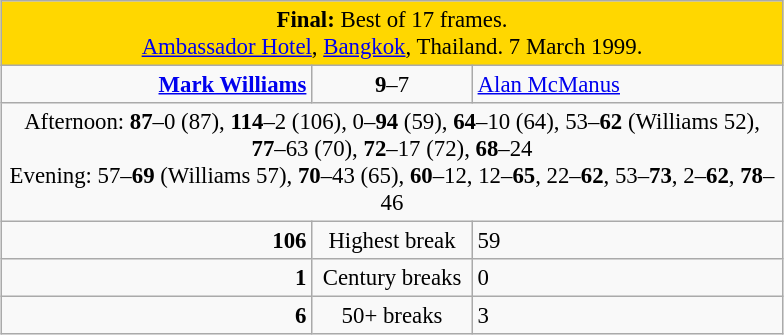<table class="wikitable" style="font-size: 95%; margin: 1em auto 1em auto;">
<tr>
<td colspan="3" align="center" bgcolor="#ffd700"><strong>Final:</strong> Best of 17 frames.<br><a href='#'>Ambassador Hotel</a>, <a href='#'>Bangkok</a>, Thailand. 7 March 1999.</td>
</tr>
<tr>
<td width="200" align="right"><strong><a href='#'>Mark Williams</a></strong> <br></td>
<td width="100" align="center"><strong>9</strong>–7</td>
<td width="200"><a href='#'>Alan McManus</a> <br></td>
</tr>
<tr>
<td colspan="3" align="center" style="font-size: 100%">Afternoon: <strong>87</strong>–0 (87), <strong>114</strong>–2 (106), 0–<strong>94</strong> (59), <strong>64</strong>–10 (64), 53–<strong>62</strong> (Williams 52), <strong>77</strong>–63 (70), <strong>72</strong>–17 (72), <strong>68</strong>–24<br>Evening: 57–<strong>69</strong> (Williams 57), <strong>70</strong>–43 (65), <strong>60</strong>–12, 12–<strong>65</strong>, 22–<strong>62</strong>, 53–<strong>73</strong>, 2–<strong>62</strong>, <strong>78</strong>–46</td>
</tr>
<tr>
<td align="right"><strong>106</strong></td>
<td align="center">Highest break</td>
<td align="left">59</td>
</tr>
<tr>
<td align="right"><strong>1</strong></td>
<td align="center">Century breaks</td>
<td align="left">0</td>
</tr>
<tr>
<td align="right"><strong>6</strong></td>
<td align="center">50+ breaks</td>
<td align="left">3</td>
</tr>
</table>
